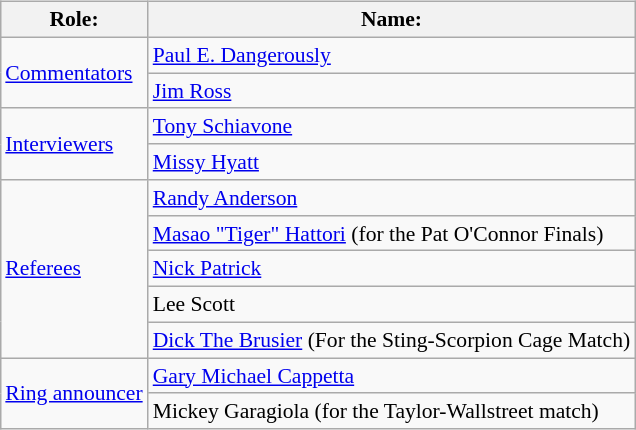<table class=wikitable style="font-size:90%; margin: 0.5em 0 0.5em 1em; float: right; clear: right;">
<tr>
<th>Role:</th>
<th>Name:</th>
</tr>
<tr>
<td rowspan=2><a href='#'>Commentators</a></td>
<td><a href='#'>Paul E. Dangerously</a></td>
</tr>
<tr>
<td><a href='#'>Jim Ross</a></td>
</tr>
<tr>
<td rowspan=2><a href='#'>Interviewers</a></td>
<td><a href='#'>Tony Schiavone</a></td>
</tr>
<tr>
<td><a href='#'>Missy Hyatt</a></td>
</tr>
<tr>
<td rowspan=5><a href='#'>Referees</a></td>
<td><a href='#'>Randy Anderson</a></td>
</tr>
<tr>
<td><a href='#'>Masao "Tiger" Hattori</a> (for the Pat O'Connor Finals)</td>
</tr>
<tr>
<td><a href='#'>Nick Patrick</a></td>
</tr>
<tr>
<td>Lee Scott</td>
</tr>
<tr>
<td><a href='#'>Dick The Brusier</a> (For the Sting-Scorpion Cage Match)</td>
</tr>
<tr>
<td rowspan=2><a href='#'>Ring announcer</a></td>
<td><a href='#'>Gary Michael Cappetta</a></td>
</tr>
<tr>
<td>Mickey Garagiola (for the Taylor-Wallstreet match)</td>
</tr>
</table>
